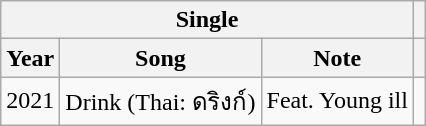<table class="wikitable sortable plainrowheaders ">
<tr>
<th colspan="3">Single</th>
<th></th>
</tr>
<tr>
<th>Year</th>
<th>Song</th>
<th>Note</th>
<th></th>
</tr>
<tr>
<td>2021</td>
<td>Drink (Thai: ดริงก์)</td>
<td>Feat. Young ill</td>
<td></td>
</tr>
</table>
